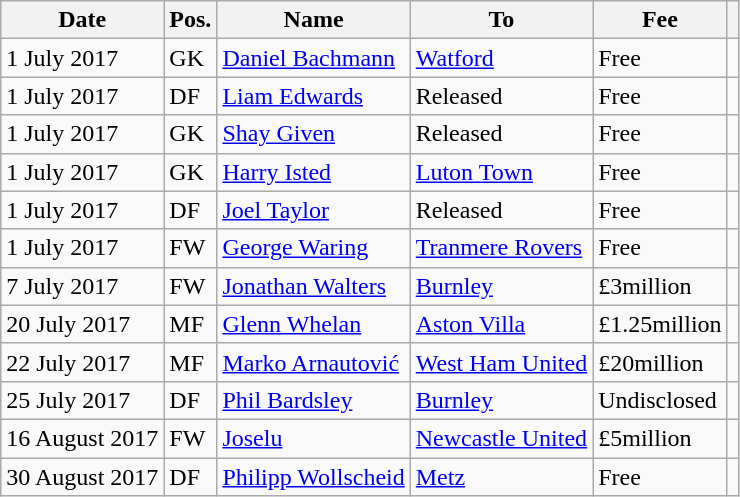<table class="wikitable">
<tr>
<th>Date</th>
<th>Pos.</th>
<th>Name</th>
<th>To</th>
<th>Fee</th>
<th></th>
</tr>
<tr>
<td>1 July 2017</td>
<td>GK</td>
<td> <a href='#'>Daniel Bachmann</a></td>
<td> <a href='#'>Watford</a></td>
<td>Free</td>
<td></td>
</tr>
<tr>
<td>1 July 2017</td>
<td>DF</td>
<td> <a href='#'>Liam Edwards</a></td>
<td>Released</td>
<td>Free</td>
<td></td>
</tr>
<tr>
<td>1 July 2017</td>
<td>GK</td>
<td> <a href='#'>Shay Given</a></td>
<td>Released</td>
<td>Free</td>
<td></td>
</tr>
<tr>
<td>1 July 2017</td>
<td>GK</td>
<td> <a href='#'>Harry Isted</a></td>
<td> <a href='#'>Luton Town</a></td>
<td>Free</td>
<td></td>
</tr>
<tr>
<td>1 July 2017</td>
<td>DF</td>
<td> <a href='#'>Joel Taylor</a></td>
<td>Released</td>
<td>Free</td>
<td></td>
</tr>
<tr>
<td>1 July 2017</td>
<td>FW</td>
<td> <a href='#'>George Waring</a></td>
<td> <a href='#'>Tranmere Rovers</a></td>
<td>Free</td>
<td></td>
</tr>
<tr>
<td>7 July 2017</td>
<td>FW</td>
<td> <a href='#'>Jonathan Walters</a></td>
<td> <a href='#'>Burnley</a></td>
<td>£3million</td>
<td></td>
</tr>
<tr>
<td>20 July 2017</td>
<td>MF</td>
<td> <a href='#'>Glenn Whelan</a></td>
<td> <a href='#'>Aston Villa</a></td>
<td>£1.25million</td>
<td></td>
</tr>
<tr>
<td>22 July 2017</td>
<td>MF</td>
<td> <a href='#'>Marko Arnautović</a></td>
<td> <a href='#'>West Ham United</a></td>
<td>£20million</td>
<td></td>
</tr>
<tr>
<td>25 July 2017</td>
<td>DF</td>
<td> <a href='#'>Phil Bardsley</a></td>
<td> <a href='#'>Burnley</a></td>
<td>Undisclosed</td>
<td></td>
</tr>
<tr>
<td>16 August 2017</td>
<td>FW</td>
<td> <a href='#'>Joselu</a></td>
<td> <a href='#'>Newcastle United</a></td>
<td>£5million</td>
<td></td>
</tr>
<tr>
<td>30 August 2017</td>
<td>DF</td>
<td> <a href='#'>Philipp Wollscheid</a></td>
<td> <a href='#'>Metz</a></td>
<td>Free</td>
<td></td>
</tr>
</table>
